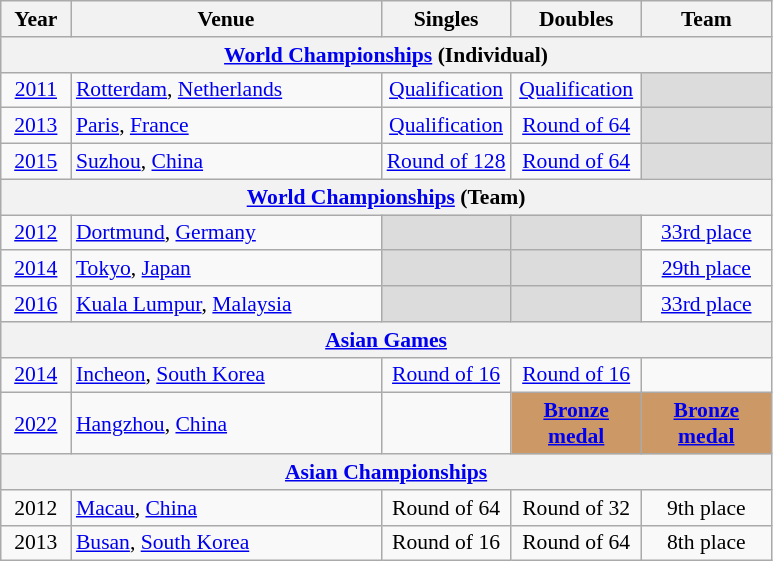<table class="wikitable" style="text-align:center; font-size:90%">
<tr>
<th width=40>Year</th>
<th width=200>Venue</th>
<th width=80>Singles</th>
<th width=80>Doubles</th>
<th width=80>Team</th>
</tr>
<tr>
<th colspan=5><a href='#'>World Championships</a> (Individual)</th>
</tr>
<tr>
<td><a href='#'>2011</a></td>
<td align=left><a href='#'>Rotterdam</a>, <a href='#'>Netherlands</a></td>
<td><a href='#'>Qualification</a></td>
<td><a href='#'>Qualification</a></td>
<td bgcolor=DCDCDC></td>
</tr>
<tr>
<td><a href='#'>2013</a></td>
<td align=left><a href='#'>Paris</a>, <a href='#'>France</a></td>
<td><a href='#'>Qualification</a></td>
<td><a href='#'>Round of 64</a></td>
<td bgcolor=DCDCDC></td>
</tr>
<tr>
<td><a href='#'>2015</a></td>
<td align=left><a href='#'>Suzhou</a>, <a href='#'>China</a></td>
<td><a href='#'>Round of 128</a></td>
<td><a href='#'>Round of 64</a></td>
<td bgcolor=DCDCDC></td>
</tr>
<tr>
<th colspan=5><a href='#'>World Championships</a> (Team)</th>
</tr>
<tr>
<td><a href='#'>2012</a></td>
<td align=left><a href='#'>Dortmund</a>, <a href='#'>Germany</a></td>
<td bgcolor=DCDCDC></td>
<td bgcolor=DCDCDC></td>
<td><a href='#'>33rd place</a></td>
</tr>
<tr>
<td><a href='#'>2014</a></td>
<td align=left><a href='#'>Tokyo</a>, <a href='#'>Japan</a></td>
<td bgcolor=DCDCDC></td>
<td bgcolor=DCDCDC></td>
<td><a href='#'>29th place</a></td>
</tr>
<tr>
<td><a href='#'>2016</a></td>
<td align=left><a href='#'>Kuala Lumpur</a>, <a href='#'>Malaysia</a></td>
<td bgcolor=DCDCDC></td>
<td bgcolor=DCDCDC></td>
<td><a href='#'>33rd place</a></td>
</tr>
<tr>
<th colspan=5><a href='#'>Asian Games</a></th>
</tr>
<tr>
<td><a href='#'>2014</a></td>
<td align=left><a href='#'>Incheon</a>, <a href='#'>South Korea</a></td>
<td><a href='#'>Round of 16</a></td>
<td><a href='#'>Round of 16</a></td>
<td></td>
</tr>
<tr>
<td><a href='#'>2022</a></td>
<td align=left><a href='#'>Hangzhou</a>, <a href='#'>China</a></td>
<td></td>
<td bgcolor="#cc9966"><strong><a href='#'>Bronze medal</a></strong></td>
<td bgcolor="#cc9966"><strong><a href='#'>Bronze medal</a></strong></td>
</tr>
<tr>
<th colspan=5><a href='#'>Asian Championships</a></th>
</tr>
<tr>
<td>2012</td>
<td align=left><a href='#'>Macau</a>, <a href='#'>China</a></td>
<td>Round of 64</td>
<td>Round of 32</td>
<td>9th place</td>
</tr>
<tr>
<td>2013</td>
<td align=left><a href='#'>Busan</a>, <a href='#'>South Korea</a></td>
<td>Round of 16</td>
<td>Round of 64</td>
<td>8th place</td>
</tr>
</table>
